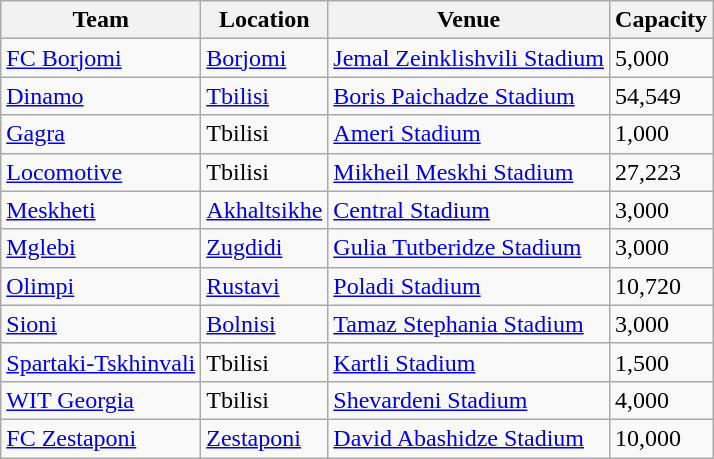<table class="wikitable sortable" border="1">
<tr>
<th>Team</th>
<th>Location</th>
<th>Venue</th>
<th>Capacity</th>
</tr>
<tr>
<td><a href='#'>FC Borjomi</a></td>
<td><a href='#'>Borjomi</a></td>
<td><a href='#'>Jemal Zeinklishvili Stadium</a></td>
<td>5,000</td>
</tr>
<tr>
<td><a href='#'>Dinamo</a></td>
<td><a href='#'>Tbilisi</a></td>
<td><a href='#'>Boris Paichadze Stadium</a></td>
<td>54,549</td>
</tr>
<tr>
<td><a href='#'>Gagra</a></td>
<td>Tbilisi</td>
<td><a href='#'>Ameri Stadium</a></td>
<td>1,000</td>
</tr>
<tr>
<td><a href='#'>Locomotive</a></td>
<td>Tbilisi</td>
<td><a href='#'>Mikheil Meskhi Stadium</a></td>
<td>27,223</td>
</tr>
<tr>
<td><a href='#'>Meskheti</a></td>
<td><a href='#'>Akhaltsikhe</a></td>
<td><a href='#'>Central Stadium</a></td>
<td>3,000</td>
</tr>
<tr>
<td><a href='#'>Mglebi</a></td>
<td><a href='#'>Zugdidi</a></td>
<td><a href='#'>Gulia Tutberidze Stadium</a></td>
<td>3,000</td>
</tr>
<tr>
<td><a href='#'>Olimpi</a></td>
<td><a href='#'>Rustavi</a></td>
<td><a href='#'>Poladi Stadium</a></td>
<td>10,720</td>
</tr>
<tr>
<td><a href='#'>Sioni</a></td>
<td><a href='#'>Bolnisi</a></td>
<td><a href='#'>Tamaz Stephania Stadium</a></td>
<td>3,000</td>
</tr>
<tr>
<td><a href='#'>Spartaki-Tskhinvali</a></td>
<td>Tbilisi</td>
<td><a href='#'>Kartli Stadium</a></td>
<td>1,500</td>
</tr>
<tr>
<td><a href='#'>WIT Georgia</a></td>
<td>Tbilisi</td>
<td><a href='#'>Shevardeni Stadium</a></td>
<td>4,000</td>
</tr>
<tr>
<td><a href='#'>FC Zestaponi</a></td>
<td><a href='#'>Zestaponi</a></td>
<td><a href='#'>David Abashidze Stadium</a></td>
<td>10,000</td>
</tr>
</table>
